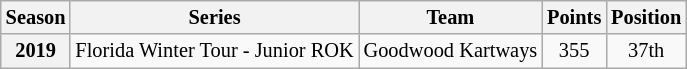<table class="wikitable" style="font-size: 85%; text-align:center">
<tr>
<th>Season</th>
<th>Series</th>
<th>Team</th>
<th>Points</th>
<th>Position</th>
</tr>
<tr>
<th>2019</th>
<td align="left">Florida Winter Tour - Junior ROK</td>
<td align="left">Goodwood Kartways</td>
<td>355</td>
<td>37th</td>
</tr>
</table>
